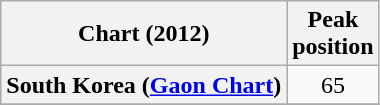<table class="wikitable sortable plainrowheaders">
<tr>
<th scope="col">Chart (2012)</th>
<th scope="col">Peak<br>position</th>
</tr>
<tr>
<th scope="row">South Korea (<a href='#'>Gaon Chart</a>)</th>
<td align="center">65</td>
</tr>
<tr>
</tr>
</table>
